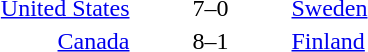<table style="text-align:center">
<tr>
<th width=200></th>
<th width=100></th>
<th width=200></th>
</tr>
<tr>
<td align=right><a href='#'>United States</a> </td>
<td>7–0</td>
<td align=left> <a href='#'>Sweden</a></td>
</tr>
<tr>
<td align=right><a href='#'>Canada</a> </td>
<td>8–1</td>
<td align=left> <a href='#'>Finland</a></td>
</tr>
</table>
